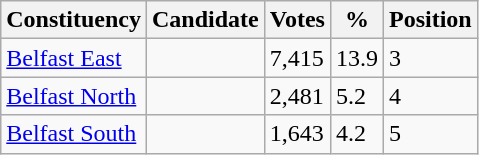<table class="wikitable sortable">
<tr>
<th>Constituency</th>
<th>Candidate</th>
<th>Votes</th>
<th>%</th>
<th>Position</th>
</tr>
<tr>
<td><a href='#'>Belfast East</a></td>
<td></td>
<td>7,415</td>
<td>13.9</td>
<td>3</td>
</tr>
<tr>
<td><a href='#'>Belfast North</a></td>
<td></td>
<td>2,481</td>
<td>5.2</td>
<td>4</td>
</tr>
<tr>
<td><a href='#'>Belfast South</a></td>
<td></td>
<td>1,643</td>
<td>4.2</td>
<td>5</td>
</tr>
</table>
